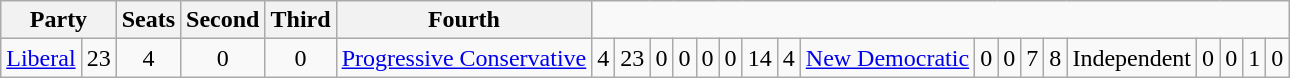<table class="wikitable">
<tr>
<th colspan=2>Party</th>
<th>Seats</th>
<th>Second</th>
<th>Third</th>
<th>Fourth</th>
</tr>
<tr>
<td><a href='#'>Liberal</a></td>
<td align=center>23</td>
<td align=center>4</td>
<td align=center>0</td>
<td align=center>0<br></td>
<td><a href='#'>Progressive Conservative</a></td>
<td align=center>4</td>
<td align=center>23</td>
<td align=center>0</td>
<td align=center>0<br></td>
<td align=center>0</td>
<td align=center>0</td>
<td align=center>14</td>
<td align=center>4<br></td>
<td><a href='#'>New Democratic</a></td>
<td align=center>0</td>
<td align=center>0</td>
<td align=center>7</td>
<td align=center>8<br></td>
<td>Independent</td>
<td align=center>0</td>
<td align=center>0</td>
<td align=center>1</td>
<td align=center>0</td>
</tr>
</table>
